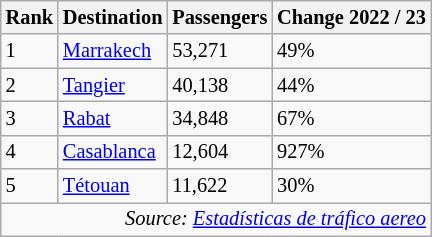<table class="wikitable" style="font-size: 85%; width:align">
<tr>
<th>Rank</th>
<th>Destination</th>
<th>Passengers</th>
<th>Change 2022 / 23</th>
</tr>
<tr>
<td>1</td>
<td> <a href='#'>Marrakech</a></td>
<td>53,271</td>
<td> 49%</td>
</tr>
<tr>
<td>2</td>
<td> <a href='#'>Tangier</a></td>
<td>40,138</td>
<td> 44%</td>
</tr>
<tr>
<td>3</td>
<td> <a href='#'>Rabat</a></td>
<td>34,848</td>
<td> 67%</td>
</tr>
<tr>
<td>4</td>
<td> <a href='#'>Casablanca</a></td>
<td>12,604</td>
<td> 927%</td>
</tr>
<tr>
<td>5</td>
<td> <a href='#'>Tétouan</a></td>
<td>11,622</td>
<td> 30%</td>
</tr>
<tr>
<td colspan="4" style="text-align:right;"><em>Source: <a href='#'>Estadísticas de tráfico aereo</a></em></td>
</tr>
</table>
